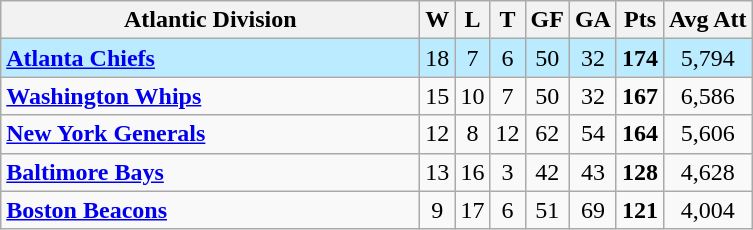<table class="wikitable" style="text-align:center">
<tr>
<th style="width:17em">Atlantic Division</th>
<th>W</th>
<th>L</th>
<th>T</th>
<th>GF</th>
<th>GA</th>
<th>Pts</th>
<th>Avg Att</th>
</tr>
<tr style="text-align:center; background:#BBEBFF;">
<td align=left><strong><a href='#'>Atlanta Chiefs</a></strong></td>
<td>18</td>
<td>7</td>
<td>6</td>
<td>50</td>
<td>32</td>
<td><strong>174</strong></td>
<td>5,794</td>
</tr>
<tr align=center>
<td align=left><strong><a href='#'>Washington Whips</a></strong></td>
<td>15</td>
<td>10</td>
<td>7</td>
<td>50</td>
<td>32</td>
<td><strong>167</strong></td>
<td>6,586</td>
</tr>
<tr align=center>
<td align=left><strong><a href='#'>New York Generals</a></strong></td>
<td>12</td>
<td>8</td>
<td>12</td>
<td>62</td>
<td>54</td>
<td><strong>164</strong></td>
<td>5,606</td>
</tr>
<tr align=center>
<td align=left><strong><a href='#'>Baltimore Bays</a></strong></td>
<td>13</td>
<td>16</td>
<td>3</td>
<td>42</td>
<td>43</td>
<td><strong>128</strong></td>
<td>4,628</td>
</tr>
<tr align=center>
<td align=left><strong><a href='#'>Boston Beacons</a></strong></td>
<td>9</td>
<td>17</td>
<td>6</td>
<td>51</td>
<td>69</td>
<td><strong>121</strong></td>
<td>4,004</td>
</tr>
</table>
